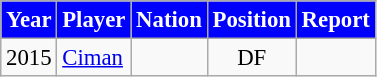<table class="wikitable" style="font-size: 95%; text-align: center;">
<tr>
<th style="background:#0000FF; color:white; text-align:center;">Year</th>
<th style="background:#0000FF; color:white; text-align:center;">Player</th>
<th style="background:#0000FF; color:white; text-align:center;">Nation</th>
<th style="background:#0000FF; color:white; text-align:center;">Position</th>
<th style="background:#0000FF; color:white; text-align:center;">Report</th>
</tr>
<tr>
<td>2015</td>
<td style="text-align:left;"><a href='#'>Ciman</a></td>
<td style="text-align:left;"></td>
<td>DF</td>
<td></td>
</tr>
</table>
